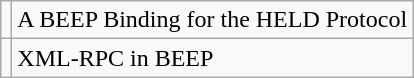<table class="wikitable">
<tr>
<td><code></code></td>
<td>A BEEP Binding for the HELD Protocol</td>
</tr>
<tr>
<td><code></code></td>
<td> XML-RPC in BEEP</td>
</tr>
</table>
